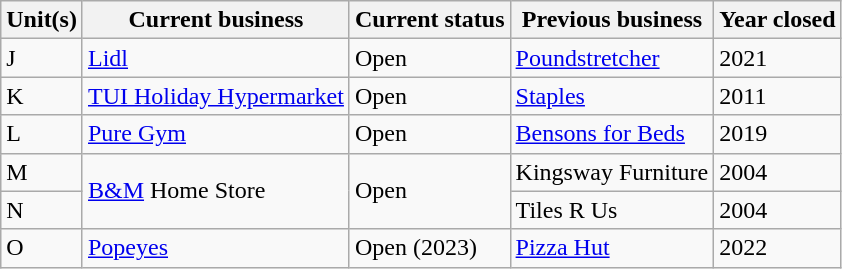<table class="wikitable">
<tr>
<th>Unit(s)</th>
<th>Current business</th>
<th>Current status</th>
<th>Previous business</th>
<th>Year closed</th>
</tr>
<tr>
<td>J</td>
<td><a href='#'>Lidl</a></td>
<td>Open</td>
<td><a href='#'>Poundstretcher</a></td>
<td>2021</td>
</tr>
<tr>
<td>K</td>
<td><a href='#'>TUI Holiday Hypermarket</a></td>
<td>Open</td>
<td><a href='#'>Staples</a></td>
<td>2011</td>
</tr>
<tr>
<td>L</td>
<td><a href='#'>Pure Gym</a></td>
<td>Open</td>
<td><a href='#'>Bensons for Beds</a></td>
<td>2019</td>
</tr>
<tr>
<td>M</td>
<td rowspan=2><a href='#'>B&M</a> Home Store</td>
<td rowspan=2>Open</td>
<td>Kingsway Furniture</td>
<td>2004</td>
</tr>
<tr>
<td>N</td>
<td>Tiles R Us</td>
<td>2004</td>
</tr>
<tr>
<td>O</td>
<td><a href='#'>Popeyes</a></td>
<td>Open (2023)</td>
<td><a href='#'>Pizza Hut</a></td>
<td>2022</td>
</tr>
</table>
